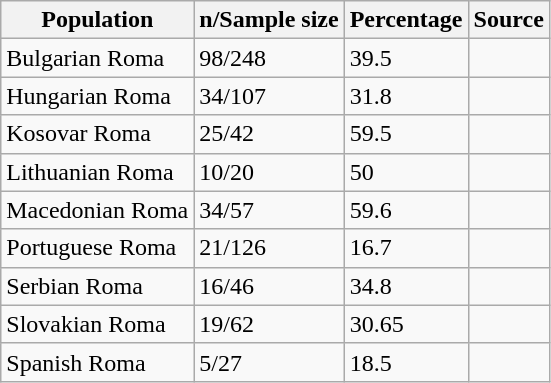<table class="wikitable sortable">
<tr>
<th>Population</th>
<th>n/Sample size</th>
<th>Percentage</th>
<th>Source</th>
</tr>
<tr>
<td>Bulgarian Roma</td>
<td>98/248</td>
<td>39.5</td>
<td></td>
</tr>
<tr>
<td>Hungarian Roma</td>
<td>34/107</td>
<td>31.8</td>
<td></td>
</tr>
<tr>
<td>Kosovar Roma</td>
<td>25/42</td>
<td>59.5</td>
<td></td>
</tr>
<tr>
<td>Lithuanian Roma</td>
<td>10/20</td>
<td>50</td>
<td></td>
</tr>
<tr>
<td>Macedonian Roma</td>
<td>34/57</td>
<td>59.6</td>
<td></td>
</tr>
<tr>
<td>Portuguese Roma</td>
<td>21/126</td>
<td>16.7</td>
<td></td>
</tr>
<tr>
<td>Serbian Roma</td>
<td>16/46</td>
<td>34.8</td>
<td></td>
</tr>
<tr>
<td>Slovakian Roma</td>
<td>19/62</td>
<td>30.65</td>
<td></td>
</tr>
<tr>
<td>Spanish Roma</td>
<td>5/27</td>
<td>18.5</td>
<td></td>
</tr>
</table>
